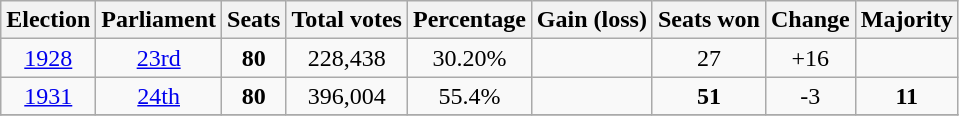<table class="wikitable">
<tr ---->
<th>Election</th>
<th>Parliament</th>
<th>Seats</th>
<th>Total votes</th>
<th>Percentage</th>
<th>Gain (loss)</th>
<th>Seats won</th>
<th>Change</th>
<th>Majority</th>
</tr>
<tr ---->
<td align=center><a href='#'>1928</a></td>
<td align=center><a href='#'>23rd</a></td>
<td align=center><strong>80</strong></td>
<td align=center>228,438</td>
<td align=center>30.20%</td>
<td align=center></td>
<td align=center>27</td>
<td align=center>+16</td>
<td align=center></td>
</tr>
<tr ---->
<td align=center><a href='#'>1931</a></td>
<td align=center><a href='#'>24th</a></td>
<td align=center><strong>80</strong></td>
<td align=center>396,004</td>
<td align=center>55.4%</td>
<td align=center></td>
<td align=center><strong>51</strong></td>
<td align=center>-3</td>
<td align=center><strong>11</strong></td>
</tr>
<tr ---->
</tr>
</table>
